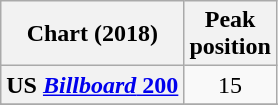<table class="wikitable plainrowheaders" style="text-align:center">
<tr>
<th scope="col">Chart (2018)</th>
<th scope="col">Peak<br> position</th>
</tr>
<tr>
<th scope="row">US <a href='#'><em>Billboard</em> 200</a></th>
<td>15</td>
</tr>
<tr>
</tr>
<tr>
</tr>
<tr>
</tr>
</table>
